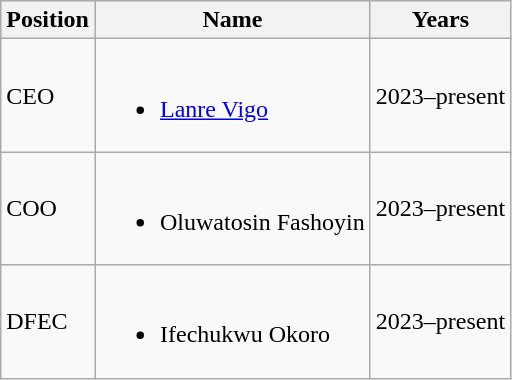<table class="wikitable">
<tr>
<th>Position</th>
<th>Name</th>
<th>Years</th>
</tr>
<tr>
<td>CEO</td>
<td><br><ul><li> <a href='#'>Lanre Vigo</a></li></ul></td>
<td align=left>2023–present</td>
</tr>
<tr>
<td>COO</td>
<td><br><ul><li> Oluwatosin Fashoyin</li></ul></td>
<td align=left>2023–present</td>
</tr>
<tr>
<td>DFEC</td>
<td><br><ul><li> Ifechukwu Okoro</li></ul></td>
<td align=left>2023–present</td>
</tr>
</table>
